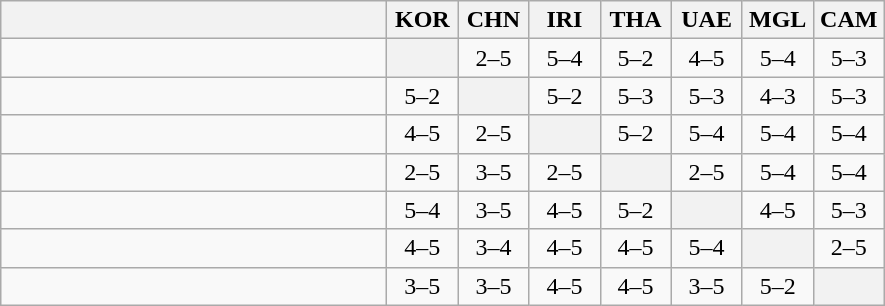<table class="wikitable" style="text-align:center">
<tr>
<th width="250"> </th>
<th width="40">KOR</th>
<th width="40">CHN</th>
<th width="40">IRI</th>
<th width="40">THA</th>
<th width="40">UAE</th>
<th width="40">MGL</th>
<th width="40">CAM</th>
</tr>
<tr>
<td align=left></td>
<th></th>
<td>2–5</td>
<td>5–4</td>
<td>5–2</td>
<td>4–5</td>
<td>5–4</td>
<td>5–3</td>
</tr>
<tr>
<td align=left></td>
<td>5–2</td>
<th></th>
<td>5–2</td>
<td>5–3</td>
<td>5–3</td>
<td>4–3</td>
<td>5–3</td>
</tr>
<tr>
<td align=left></td>
<td>4–5</td>
<td>2–5</td>
<th></th>
<td>5–2</td>
<td>5–4</td>
<td>5–4</td>
<td>5–4</td>
</tr>
<tr>
<td align=left></td>
<td>2–5</td>
<td>3–5</td>
<td>2–5</td>
<th></th>
<td>2–5</td>
<td>5–4</td>
<td>5–4</td>
</tr>
<tr>
<td align=left></td>
<td>5–4</td>
<td>3–5</td>
<td>4–5</td>
<td>5–2</td>
<th></th>
<td>4–5</td>
<td>5–3</td>
</tr>
<tr>
<td align=left></td>
<td>4–5</td>
<td>3–4</td>
<td>4–5</td>
<td>4–5</td>
<td>5–4</td>
<th></th>
<td>2–5</td>
</tr>
<tr>
<td align=left></td>
<td>3–5</td>
<td>3–5</td>
<td>4–5</td>
<td>4–5</td>
<td>3–5</td>
<td>5–2</td>
<th></th>
</tr>
</table>
